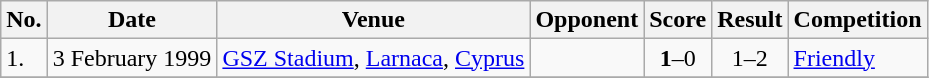<table class="wikitable">
<tr>
<th>No.</th>
<th>Date</th>
<th>Venue</th>
<th>Opponent</th>
<th>Score</th>
<th>Result</th>
<th>Competition</th>
</tr>
<tr>
<td>1.</td>
<td>3 February 1999</td>
<td><a href='#'>GSZ Stadium</a>, <a href='#'>Larnaca</a>, <a href='#'>Cyprus</a></td>
<td></td>
<td align=center><strong>1</strong>–0</td>
<td align=center>1–2</td>
<td><a href='#'>Friendly</a></td>
</tr>
<tr>
</tr>
</table>
